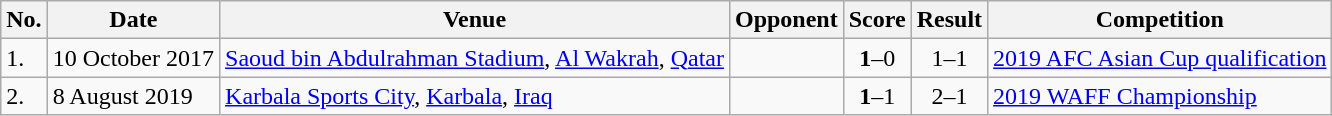<table class="wikitable">
<tr>
<th>No.</th>
<th>Date</th>
<th>Venue</th>
<th>Opponent</th>
<th>Score</th>
<th>Result</th>
<th>Competition</th>
</tr>
<tr>
<td>1.</td>
<td>10 October 2017</td>
<td><a href='#'>Saoud bin Abdulrahman Stadium</a>, <a href='#'>Al Wakrah</a>, <a href='#'>Qatar</a></td>
<td></td>
<td align=center><strong>1</strong>–0</td>
<td align=center>1–1</td>
<td><a href='#'>2019 AFC Asian Cup qualification</a></td>
</tr>
<tr>
<td>2.</td>
<td>8 August 2019</td>
<td><a href='#'>Karbala Sports City</a>, <a href='#'>Karbala</a>, <a href='#'>Iraq</a></td>
<td></td>
<td align=center><strong>1</strong>–1</td>
<td align=center>2–1</td>
<td><a href='#'>2019 WAFF Championship</a></td>
</tr>
</table>
